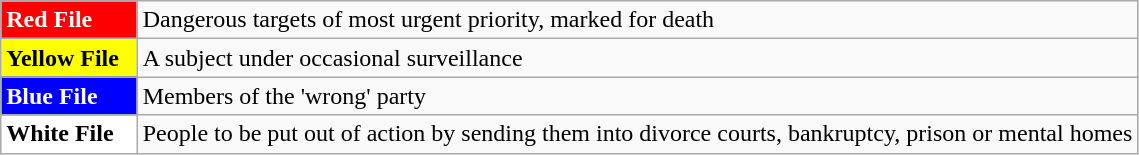<table class="wikitable">
<tr>
<td style="background:red; color:white; width:12%;"><strong>Red File</strong></td>
<td>Dangerous targets of most urgent priority, marked for death</td>
</tr>
<tr>
<td style="background:yellow; width:12%;"><strong>Yellow File</strong></td>
<td>A subject under occasional surveillance</td>
</tr>
<tr>
<td style="background:blue; color:white; width:12%;"><strong>Blue File</strong></td>
<td>Members of the 'wrong' party</td>
</tr>
<tr>
<td style="background:white; width:12%;"><strong>White File</strong></td>
<td>People to be put out of action by sending them into divorce courts, bankruptcy, prison or mental homes</td>
</tr>
</table>
